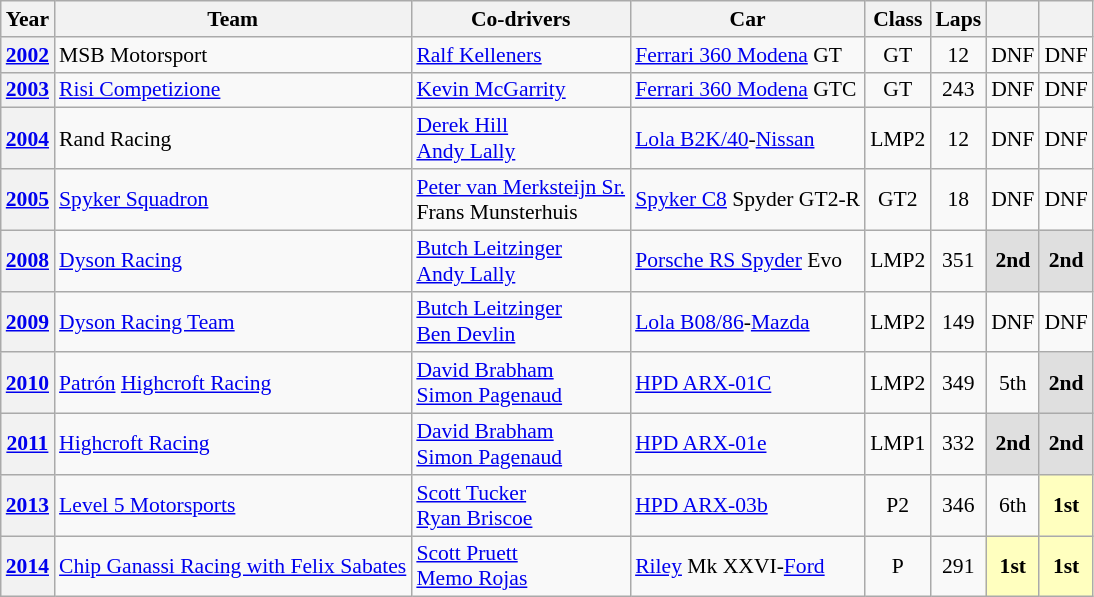<table class="wikitable" style="text-align:center; font-size:90%">
<tr>
<th>Year</th>
<th>Team</th>
<th>Co-drivers</th>
<th>Car</th>
<th>Class</th>
<th>Laps</th>
<th></th>
<th></th>
</tr>
<tr>
<th><a href='#'>2002</a></th>
<td align="left"> MSB Motorsport</td>
<td align="left"> <a href='#'>Ralf Kelleners</a></td>
<td align="left"><a href='#'>Ferrari 360 Modena</a> GT</td>
<td>GT</td>
<td>12</td>
<td>DNF</td>
<td>DNF</td>
</tr>
<tr>
<th><a href='#'>2003</a></th>
<td align="left"> <a href='#'>Risi Competizione</a></td>
<td align="left"> <a href='#'>Kevin McGarrity</a></td>
<td align="left"><a href='#'>Ferrari 360 Modena</a> GTC</td>
<td>GT</td>
<td>243</td>
<td>DNF</td>
<td>DNF</td>
</tr>
<tr>
<th><a href='#'>2004</a></th>
<td align="left"> Rand Racing</td>
<td align="left"> <a href='#'>Derek Hill</a><br> <a href='#'>Andy Lally</a></td>
<td align="left"><a href='#'>Lola B2K/40</a>-<a href='#'>Nissan</a></td>
<td>LMP2</td>
<td>12</td>
<td>DNF</td>
<td>DNF</td>
</tr>
<tr>
<th><a href='#'>2005</a></th>
<td align="left"> <a href='#'>Spyker Squadron</a></td>
<td align="left"> <a href='#'>Peter van Merksteijn Sr.</a><br> Frans Munsterhuis</td>
<td align="left"><a href='#'>Spyker C8</a> Spyder GT2-R</td>
<td>GT2</td>
<td>18</td>
<td>DNF</td>
<td>DNF</td>
</tr>
<tr>
<th><a href='#'>2008</a></th>
<td align="left"> <a href='#'>Dyson Racing</a></td>
<td align="left"> <a href='#'>Butch Leitzinger</a><br> <a href='#'>Andy Lally</a></td>
<td align="left"><a href='#'>Porsche RS Spyder</a> Evo</td>
<td>LMP2</td>
<td>351</td>
<td style="background:#DFDFDF;"><strong>2nd</strong></td>
<td style="background:#DFDFDF;"><strong>2nd</strong></td>
</tr>
<tr>
<th><a href='#'>2009</a></th>
<td align="left"> <a href='#'>Dyson Racing Team</a></td>
<td align="left"> <a href='#'>Butch Leitzinger</a><br> <a href='#'>Ben Devlin</a></td>
<td align="left"><a href='#'>Lola B08/86</a>-<a href='#'>Mazda</a></td>
<td>LMP2</td>
<td>149</td>
<td>DNF</td>
<td>DNF</td>
</tr>
<tr>
<th><a href='#'>2010</a></th>
<td align="left"> <a href='#'>Patrón</a> <a href='#'>Highcroft Racing</a></td>
<td align="left"> <a href='#'>David Brabham</a><br> <a href='#'>Simon Pagenaud</a></td>
<td align="left"><a href='#'>HPD ARX-01C</a></td>
<td>LMP2</td>
<td>349</td>
<td>5th</td>
<td style="background:#DFDFDF;"><strong>2nd</strong></td>
</tr>
<tr>
<th><a href='#'>2011</a></th>
<td align="left"> <a href='#'>Highcroft Racing</a></td>
<td align="left"> <a href='#'>David Brabham</a><br> <a href='#'>Simon Pagenaud</a></td>
<td align="left"><a href='#'>HPD ARX-01e</a></td>
<td>LMP1</td>
<td>332</td>
<td style="background:#DFDFDF;"><strong>2nd</strong></td>
<td style="background:#DFDFDF;"><strong>2nd</strong></td>
</tr>
<tr>
<th><a href='#'>2013</a></th>
<td align="left"> <a href='#'>Level 5 Motorsports</a></td>
<td align="left"> <a href='#'>Scott Tucker</a><br> <a href='#'>Ryan Briscoe</a></td>
<td align="left"><a href='#'>HPD ARX-03b</a></td>
<td>P2</td>
<td>346</td>
<td>6th</td>
<td style="background:#FFFFBF;"><strong>1st</strong></td>
</tr>
<tr>
<th><a href='#'>2014</a></th>
<td align="left"> <a href='#'>Chip Ganassi Racing with Felix Sabates</a></td>
<td align="left"> <a href='#'>Scott Pruett</a><br> <a href='#'>Memo Rojas</a></td>
<td align="left"><a href='#'>Riley</a> Mk XXVI-<a href='#'>Ford</a></td>
<td>P</td>
<td>291</td>
<td style="background:#FFFFBF;"><strong>1st</strong></td>
<td style="background:#FFFFBF;"><strong>1st</strong></td>
</tr>
</table>
